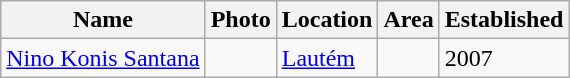<table class="wikitable sortable">
<tr>
<th>Name</th>
<th class="unsortable">Photo</th>
<th>Location</th>
<th>Area</th>
<th>Established</th>
</tr>
<tr>
<td><a href='#'>Nino Konis Santana</a></td>
<td></td>
<td><a href='#'>Lautém</a></td>
<td></td>
<td>2007</td>
</tr>
</table>
